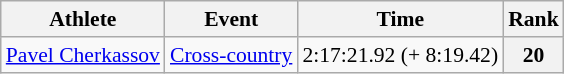<table class=wikitable style="font-size:90%">
<tr>
<th>Athlete</th>
<th>Event</th>
<th>Time</th>
<th>Rank</th>
</tr>
<tr>
<td><a href='#'>Pavel Cherkassov</a></td>
<td><a href='#'>Cross-country</a></td>
<td align=center>2:17:21.92 (+ 8:19.42)</td>
<th align=center>20</th>
</tr>
</table>
